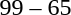<table style="text-align:center;">
<tr>
<th width=200></th>
<th width=100></th>
<th width=200></th>
<th></th>
</tr>
<tr>
<td align=right><strong></strong></td>
<td>99 – 65</td>
<td align=left></td>
</tr>
</table>
